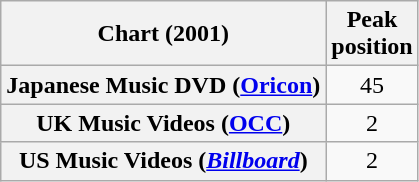<table class="wikitable sortable plainrowheaders" style="text-align:center;">
<tr>
<th scope="col">Chart (2001)</th>
<th scope="col">Peak<br>position</th>
</tr>
<tr>
<th scope="row">Japanese Music DVD (<a href='#'>Oricon</a>)</th>
<td>45</td>
</tr>
<tr>
<th scope="row">UK Music Videos (<a href='#'>OCC</a>)</th>
<td>2</td>
</tr>
<tr>
<th scope="row">US Music Videos (<em><a href='#'>Billboard</a></em>)</th>
<td>2</td>
</tr>
</table>
